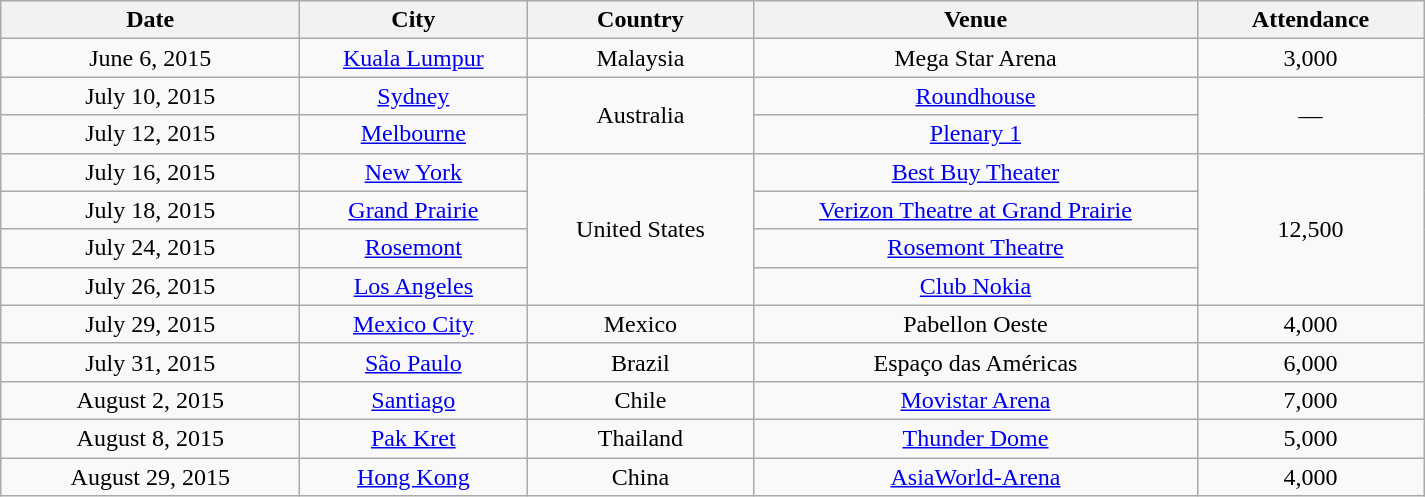<table class="wikitable plainrowheaders" style="text-align:center;">
<tr>
<th scope="col" style="width:12em;">Date</th>
<th scope="col" style="width:9em;">City</th>
<th scope="col" style="width:9em;">Country</th>
<th scope="col" style="width:18em;">Venue</th>
<th scope="col" style="width:9em;">Attendance</th>
</tr>
<tr>
<td>June 6, 2015</td>
<td><a href='#'>Kuala Lumpur</a></td>
<td>Malaysia</td>
<td>Mega Star Arena</td>
<td>3,000</td>
</tr>
<tr>
<td>July 10, 2015</td>
<td><a href='#'>Sydney</a></td>
<td rowspan="2">Australia</td>
<td><a href='#'>Roundhouse</a></td>
<td rowspan="2">—</td>
</tr>
<tr>
<td>July 12, 2015</td>
<td><a href='#'>Melbourne</a></td>
<td><a href='#'>Plenary 1</a></td>
</tr>
<tr>
<td>July 16, 2015</td>
<td><a href='#'>New York</a></td>
<td rowspan="4">United States</td>
<td><a href='#'>Best Buy Theater</a></td>
<td rowspan="4">12,500</td>
</tr>
<tr>
<td>July 18, 2015</td>
<td><a href='#'>Grand Prairie</a></td>
<td><a href='#'>Verizon Theatre at Grand Prairie</a></td>
</tr>
<tr>
<td>July 24, 2015</td>
<td><a href='#'>Rosemont</a></td>
<td><a href='#'>Rosemont Theatre</a></td>
</tr>
<tr>
<td>July 26, 2015</td>
<td><a href='#'>Los Angeles</a></td>
<td><a href='#'>Club Nokia</a></td>
</tr>
<tr>
<td>July 29, 2015</td>
<td><a href='#'>Mexico City</a></td>
<td>Mexico</td>
<td>Pabellon Oeste</td>
<td>4,000</td>
</tr>
<tr>
<td>July 31, 2015</td>
<td><a href='#'>São Paulo</a></td>
<td>Brazil</td>
<td>Espaço das Américas</td>
<td>6,000</td>
</tr>
<tr>
<td>August 2, 2015</td>
<td><a href='#'>Santiago</a></td>
<td>Chile</td>
<td><a href='#'>Movistar Arena</a></td>
<td>7,000</td>
</tr>
<tr>
<td>August 8, 2015</td>
<td><a href='#'>Pak Kret</a></td>
<td>Thailand</td>
<td><a href='#'>Thunder Dome</a></td>
<td>5,000</td>
</tr>
<tr>
<td>August 29, 2015</td>
<td><a href='#'>Hong Kong</a></td>
<td>China</td>
<td><a href='#'>AsiaWorld-Arena</a></td>
<td>4,000</td>
</tr>
</table>
